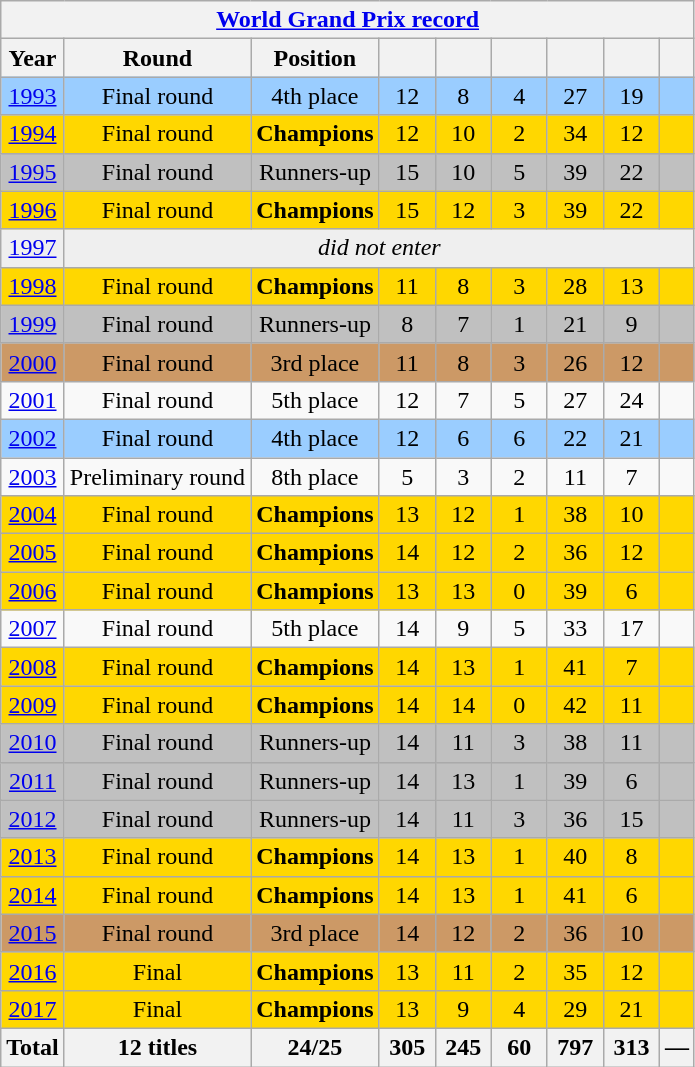<table class="wikitable" style="text-align: center;">
<tr>
<th colspan=9><a href='#'>World Grand Prix record</a></th>
</tr>
<tr>
<th>Year</th>
<th>Round</th>
<th>Position</th>
<th width=30></th>
<th width=30></th>
<th width=30></th>
<th width=30></th>
<th width=30></th>
<th></th>
</tr>
<tr bgcolor=#9acdff>
<td> <a href='#'>1993</a></td>
<td>Final round</td>
<td align="center">4th place</td>
<td>12</td>
<td>8</td>
<td>4</td>
<td>27</td>
<td>19</td>
<td></td>
</tr>
<tr bgcolor=gold>
<td> <a href='#'>1994</a></td>
<td>Final round</td>
<td align="center"><strong>Champions</strong></td>
<td>12</td>
<td>10</td>
<td>2</td>
<td>34</td>
<td>12</td>
<td></td>
</tr>
<tr bgcolor=silver>
<td> <a href='#'>1995</a></td>
<td>Final round</td>
<td align="center">Runners-up</td>
<td>15</td>
<td>10</td>
<td>5</td>
<td>39</td>
<td>22</td>
<td></td>
</tr>
<tr bgcolor=gold>
<td> <a href='#'>1996</a></td>
<td>Final round</td>
<td align="center"><strong>Champions</strong></td>
<td>15</td>
<td>12</td>
<td>3</td>
<td>39</td>
<td>22</td>
<td></td>
</tr>
<tr bgcolor="efefef">
<td> <a href='#'>1997</a></td>
<td colspan=8 align=center><em>did not enter</em></td>
</tr>
<tr bgcolor=gold>
<td> <a href='#'>1998</a></td>
<td>Final round</td>
<td align="center"><strong>Champions</strong></td>
<td>11</td>
<td>8</td>
<td>3</td>
<td>28</td>
<td>13</td>
<td></td>
</tr>
<tr bgcolor=silver>
<td> <a href='#'>1999</a></td>
<td>Final round</td>
<td align="center">Runners-up</td>
<td>8</td>
<td>7</td>
<td>1</td>
<td>21</td>
<td>9</td>
<td></td>
</tr>
<tr bgcolor=cc9966>
<td> <a href='#'>2000</a></td>
<td>Final round</td>
<td align="center">3rd place</td>
<td>11</td>
<td>8</td>
<td>3</td>
<td>26</td>
<td>12</td>
<td></td>
</tr>
<tr>
<td> <a href='#'>2001</a></td>
<td>Final round</td>
<td align="center">5th place</td>
<td>12</td>
<td>7</td>
<td>5</td>
<td>27</td>
<td>24</td>
<td></td>
</tr>
<tr bgcolor=#9acdff>
<td> <a href='#'>2002</a></td>
<td>Final round</td>
<td align="center">4th place</td>
<td>12</td>
<td>6</td>
<td>6</td>
<td>22</td>
<td>21</td>
<td></td>
</tr>
<tr>
<td> <a href='#'>2003</a></td>
<td>Preliminary round</td>
<td align="center">8th place</td>
<td>5</td>
<td>3</td>
<td>2</td>
<td>11</td>
<td>7</td>
<td></td>
</tr>
<tr bgcolor=gold>
<td> <a href='#'>2004</a></td>
<td>Final round</td>
<td align="center"><strong>Champions</strong></td>
<td>13</td>
<td>12</td>
<td>1</td>
<td>38</td>
<td>10</td>
<td></td>
</tr>
<tr bgcolor=gold>
<td> <a href='#'>2005</a></td>
<td>Final round</td>
<td align="center"><strong>Champions</strong></td>
<td>14</td>
<td>12</td>
<td>2</td>
<td>36</td>
<td>12</td>
<td></td>
</tr>
<tr bgcolor=gold>
<td> <a href='#'>2006</a></td>
<td>Final round</td>
<td align="center"><strong>Champions</strong></td>
<td>13</td>
<td>13</td>
<td>0</td>
<td>39</td>
<td>6</td>
<td></td>
</tr>
<tr>
<td> <a href='#'>2007</a></td>
<td>Final round</td>
<td align="center">5th place</td>
<td>14</td>
<td>9</td>
<td>5</td>
<td>33</td>
<td>17</td>
<td></td>
</tr>
<tr bgcolor=gold>
<td> <a href='#'>2008</a></td>
<td>Final round</td>
<td align="center"><strong>Champions</strong></td>
<td>14</td>
<td>13</td>
<td>1</td>
<td>41</td>
<td>7</td>
<td></td>
</tr>
<tr bgcolor=gold>
<td> <a href='#'>2009</a></td>
<td>Final round</td>
<td align="center"><strong>Champions</strong></td>
<td>14</td>
<td>14</td>
<td>0</td>
<td>42</td>
<td>11</td>
<td></td>
</tr>
<tr bgcolor=silver>
<td> <a href='#'>2010</a></td>
<td>Final round</td>
<td align="center">Runners-up</td>
<td>14</td>
<td>11</td>
<td>3</td>
<td>38</td>
<td>11</td>
<td></td>
</tr>
<tr bgcolor=silver>
<td> <a href='#'>2011</a></td>
<td>Final round</td>
<td align="center">Runners-up</td>
<td>14</td>
<td>13</td>
<td>1</td>
<td>39</td>
<td>6</td>
<td></td>
</tr>
<tr bgcolor=silver>
<td> <a href='#'>2012</a></td>
<td>Final round</td>
<td align="center">Runners-up</td>
<td>14</td>
<td>11</td>
<td>3</td>
<td>36</td>
<td>15</td>
<td></td>
</tr>
<tr bgcolor=gold>
<td> <a href='#'>2013</a></td>
<td>Final round</td>
<td align="center"><strong>Champions</strong></td>
<td>14</td>
<td>13</td>
<td>1</td>
<td>40</td>
<td>8</td>
<td></td>
</tr>
<tr bgcolor=gold>
<td> <a href='#'>2014</a></td>
<td>Final round</td>
<td align="center"><strong>Champions</strong></td>
<td>14</td>
<td>13</td>
<td>1</td>
<td>41</td>
<td>6</td>
<td></td>
</tr>
<tr bgcolor=cc9966>
<td> <a href='#'>2015</a></td>
<td>Final round</td>
<td align="center">3rd place</td>
<td>14</td>
<td>12</td>
<td>2</td>
<td>36</td>
<td>10</td>
<td></td>
</tr>
<tr bgcolor=gold>
<td> <a href='#'>2016</a></td>
<td>Final</td>
<td align="center"><strong>Champions</strong></td>
<td>13</td>
<td>11</td>
<td>2</td>
<td>35</td>
<td>12</td>
<td></td>
</tr>
<tr bgcolor=gold>
<td> <a href='#'>2017</a></td>
<td>Final</td>
<td align="center"><strong>Champions</strong></td>
<td>13</td>
<td>9</td>
<td>4</td>
<td>29</td>
<td>21</td>
<td></td>
</tr>
<tr>
<th>Total</th>
<th>12 titles</th>
<th>24/25</th>
<th>305</th>
<th>245</th>
<th>60</th>
<th>797</th>
<th>313</th>
<th>—</th>
</tr>
</table>
